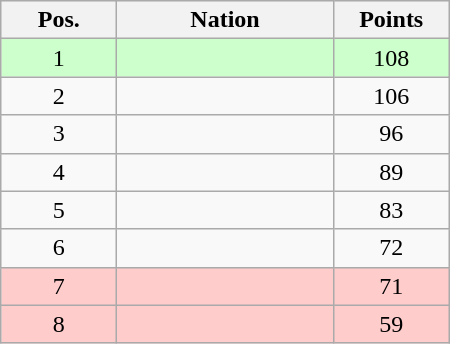<table class="wikitable gauche" cellspacing="1" style="width:300px;">
<tr style="background:#efefef; text-align:center;">
<th style="width:70px;">Pos.</th>
<th>Nation</th>
<th style="width:70px;">Points</th>
</tr>
<tr style="vertical-align:top; text-align:center; background:#ccffcc;">
<td>1</td>
<td style="text-align:left;"></td>
<td>108</td>
</tr>
<tr style="vertical-align:top; text-align:center;">
<td>2</td>
<td style="text-align:left;"></td>
<td>106</td>
</tr>
<tr style="vertical-align:top; text-align:center;">
<td>3</td>
<td style="text-align:left;"></td>
<td>96</td>
</tr>
<tr style="vertical-align:top; text-align:center;">
<td>4</td>
<td style="text-align:left;"></td>
<td>89</td>
</tr>
<tr style="vertical-align:top; text-align:center;">
<td>5</td>
<td style="text-align:left;"></td>
<td>83</td>
</tr>
<tr style="vertical-align:top; text-align:center;">
<td>6</td>
<td style="text-align:left;"></td>
<td>72</td>
</tr>
<tr style="vertical-align:top; text-align:center; background:#ffcccc;">
<td>7</td>
<td style="text-align:left;"></td>
<td>71</td>
</tr>
<tr style="vertical-align:top; text-align:center; background:#ffcccc;">
<td>8</td>
<td style="text-align:left;"></td>
<td>59</td>
</tr>
</table>
